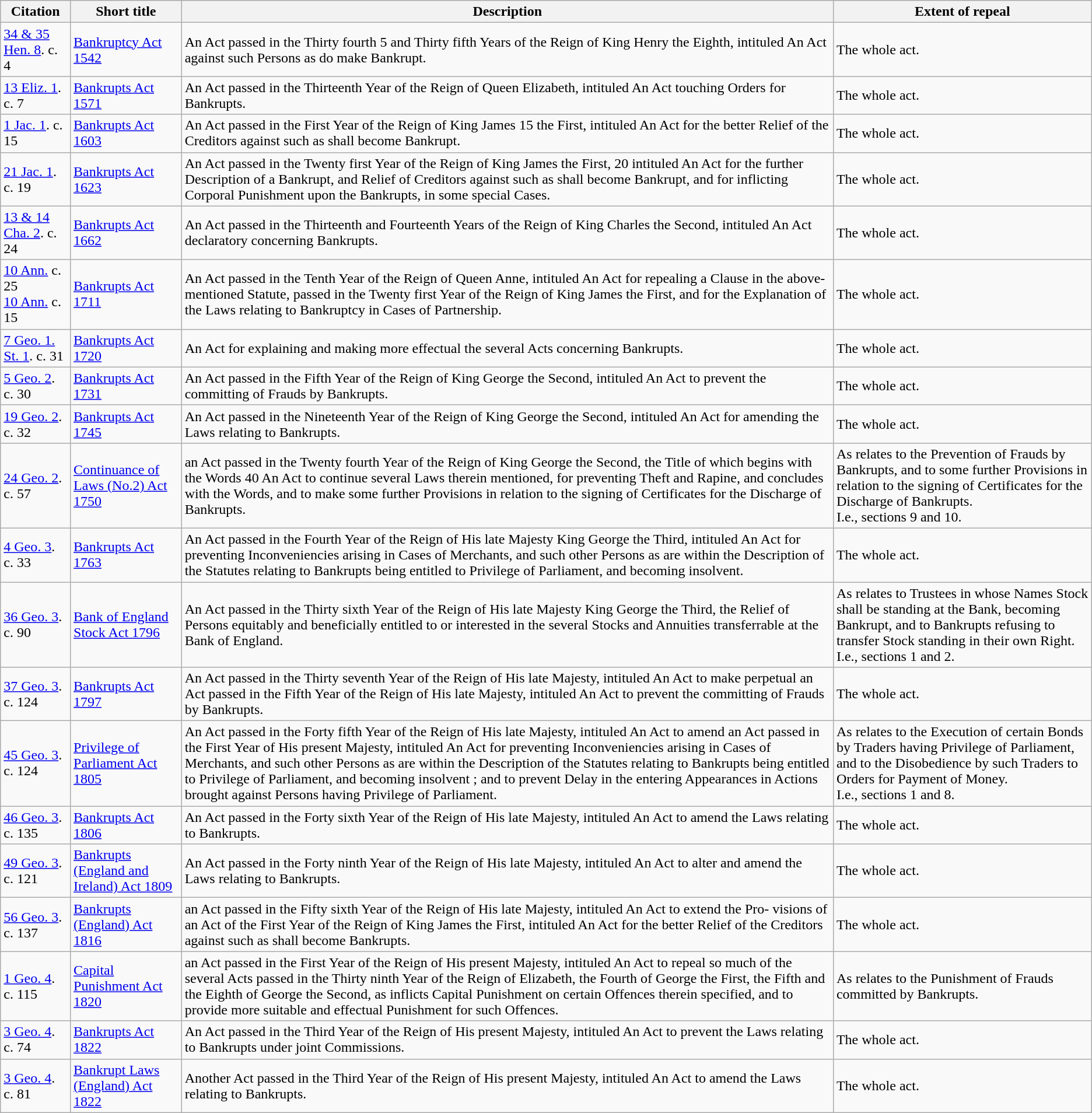<table class="wikitable">
<tr>
<th>Citation</th>
<th>Short title</th>
<th>Description</th>
<th>Extent of repeal</th>
</tr>
<tr>
<td><a href='#'>34 & 35 Hen. 8</a>. c. 4</td>
<td><a href='#'>Bankruptcy Act 1542</a></td>
<td>An Act passed in the Thirty fourth 5 and Thirty fifth Years of the Reign of King Henry the Eighth, intituled An Act against such Persons as do make Bankrupt.</td>
<td>The whole act.</td>
</tr>
<tr>
<td><a href='#'>13 Eliz. 1</a>. c. 7</td>
<td><a href='#'>Bankrupts Act 1571</a></td>
<td>An Act passed in the Thirteenth Year of the Reign of Queen Elizabeth, intituled An Act touching Orders for Bankrupts.</td>
<td>The whole act.</td>
</tr>
<tr>
<td><a href='#'>1 Jac. 1</a>. c. 15</td>
<td><a href='#'>Bankrupts Act 1603</a></td>
<td>An Act passed in the First Year of the Reign of King James 15 the First, intituled An Act for the better Relief of the Creditors against such as shall become Bankrupt.</td>
<td>The whole act.</td>
</tr>
<tr>
<td><a href='#'>21 Jac. 1</a>. c. 19</td>
<td><a href='#'>Bankrupts Act 1623</a></td>
<td>An Act passed in the Twenty first Year of the Reign of King James the First, 20 intituled An Act for the further Description of a Bankrupt, and Relief of Creditors against such as shall become Bankrupt, and for inflicting Corporal Punishment upon the Bankrupts, in some special Cases.</td>
<td>The whole act.</td>
</tr>
<tr>
<td><a href='#'>13 & 14 Cha. 2</a>. c. 24</td>
<td><a href='#'>Bankrupts Act 1662</a></td>
<td>An Act passed in the Thirteenth and Fourteenth Years of the Reign of King Charles the Second, intituled An Act declaratory concerning Bankrupts.</td>
<td>The whole act.</td>
</tr>
<tr>
<td><a href='#'>10 Ann.</a> c. 25<br><a href='#'>10 Ann.</a> c. 15</td>
<td><a href='#'>Bankrupts Act 1711</a></td>
<td>An Act passed in the Tenth Year of the Reign of Queen Anne, intituled An Act for repealing a Clause in the above-mentioned Statute, passed in the Twenty first Year of the Reign of King James the First, and for the Explanation of the Laws relating to Bankruptcy in Cases of Partnership.</td>
<td>The whole act.</td>
</tr>
<tr>
<td><a href='#'>7 Geo. 1. St. 1</a>. c. 31</td>
<td><a href='#'>Bankrupts Act 1720</a></td>
<td>An Act for explaining and making more effectual the several Acts concerning Bankrupts.</td>
<td>The whole act.</td>
</tr>
<tr>
<td><a href='#'>5 Geo. 2</a>. c. 30</td>
<td><a href='#'>Bankrupts Act 1731</a></td>
<td>An Act passed in the Fifth Year of the Reign of King George the Second, intituled An Act to prevent the committing of Frauds by Bankrupts.</td>
<td>The whole act.</td>
</tr>
<tr>
<td><a href='#'>19 Geo. 2</a>. c. 32</td>
<td><a href='#'>Bankrupts Act 1745</a></td>
<td>An Act passed in the Nineteenth Year of the Reign of King George the Second, intituled An Act for amending the Laws relating to Bankrupts.</td>
<td>The whole act.</td>
</tr>
<tr>
<td><a href='#'>24 Geo. 2</a>. c. 57</td>
<td><a href='#'>Continuance of Laws (No.2) Act 1750</a></td>
<td>an Act passed in the Twenty fourth Year of the Reign of King George the Second, the Title of which begins with the Words 40 An Act to continue several Laws therein mentioned, for preventing Theft and Rapine, and concludes with the Words, and to make some further Provisions in relation to the signing of Certificates for the Discharge of Bankrupts.</td>
<td>As relates to the Prevention of Frauds by Bankrupts, and to some further Provisions in relation to the signing of Certificates for the Discharge of Bankrupts.<br>I.e., sections 9 and 10.</td>
</tr>
<tr>
<td><a href='#'>4 Geo. 3</a>. c. 33</td>
<td><a href='#'>Bankrupts Act 1763</a></td>
<td>An Act passed in the Fourth Year of the Reign of His late Majesty King George the Third, intituled An Act for preventing Inconveniencies arising in Cases of Merchants, and such other Persons as are within the Description of the Statutes relating to Bankrupts being entitled to Privilege of Parliament, and becoming insolvent.</td>
<td>The whole act.</td>
</tr>
<tr>
<td><a href='#'>36 Geo. 3</a>. c. 90</td>
<td><a href='#'>Bank of England Stock Act 1796</a></td>
<td>An Act passed in the Thirty sixth Year of the Reign of His late Majesty King George the Third, the Relief of Persons equitably and beneficially entitled to or interested in the several Stocks and Annuities transferrable at the Bank of England.</td>
<td>As relates to Trustees in whose Names Stock shall be standing at the Bank, becoming Bankrupt, and to Bankrupts refusing to transfer Stock standing in their own Right.<br>I.e., sections 1 and 2.</td>
</tr>
<tr>
<td><a href='#'>37 Geo. 3</a>. c. 124</td>
<td><a href='#'>Bankrupts Act 1797</a></td>
<td>An Act passed in the Thirty seventh Year of the Reign of His late Majesty, intituled An Act to make perpetual an Act passed in the Fifth Year of the Reign of His late Majesty, intituled An Act to prevent the committing of Frauds by Bankrupts.</td>
<td>The whole act.</td>
</tr>
<tr>
<td><a href='#'>45 Geo. 3</a>. c. 124</td>
<td><a href='#'>Privilege of Parliament Act 1805</a></td>
<td>An Act passed in the Forty fifth Year of the Reign of His late Majesty, intituled An Act to amend an Act passed in the First Year of His present Majesty, intituled An Act for preventing Inconveniencies arising in Cases of Merchants, and such other Persons as are within the Description of the Statutes relating to Bankrupts being entitled to Privilege of Parliament, and becoming insolvent ; and to prevent Delay in the entering Appearances in Actions brought against Persons having Privilege of Parliament.</td>
<td>As relates to the Execution of certain Bonds by Traders having Privilege of Parliament, and to the Disobedience by such Traders to Orders for Payment of Money.<br>I.e., sections 1 and 8.</td>
</tr>
<tr>
<td><a href='#'>46 Geo. 3</a>. c. 135</td>
<td><a href='#'>Bankrupts Act 1806</a></td>
<td>An Act passed in the Forty sixth Year of the Reign of His late Majesty, intituled An Act to amend the Laws relating to Bankrupts.</td>
<td>The whole act.</td>
</tr>
<tr>
<td><a href='#'>49 Geo. 3</a>. c. 121</td>
<td><a href='#'>Bankrupts (England and Ireland) Act 1809</a></td>
<td>An Act passed in the Forty ninth Year of the Reign of His late Majesty, intituled An Act to alter and amend the Laws relating to Bankrupts.</td>
<td>The whole act.</td>
</tr>
<tr>
<td><a href='#'>56 Geo. 3</a>. c. 137</td>
<td><a href='#'>Bankrupts (England) Act 1816</a></td>
<td>an Act passed in the Fifty sixth Year of the Reign of His late Majesty, intituled An Act to extend the Pro- visions of an Act of the First Year of the Reign of King James the First, intituled An Act for the better Relief of the Creditors against such as shall become Bankrupts.</td>
<td>The whole act.</td>
</tr>
<tr>
<td><a href='#'>1 Geo. 4</a>. c. 115</td>
<td><a href='#'>Capital Punishment Act 1820</a></td>
<td>an Act passed in the First Year of the Reign of His present Majesty, intituled An Act to repeal so much of the several Acts passed in the Thirty ninth Year of the Reign of Elizabeth, the Fourth of George the First, the Fifth and the Eighth of George the Second, as inflicts Capital Punishment on certain Offences therein specified, and to provide more suitable and effectual Punishment for such Offences.</td>
<td>As relates to the Punishment of Frauds committed by Bankrupts.</td>
</tr>
<tr>
<td><a href='#'>3 Geo. 4</a>. c. 74</td>
<td><a href='#'>Bankrupts Act 1822</a></td>
<td>An Act passed in the Third Year of the Reign of His present Majesty, intituled An Act to prevent the Laws relating to Bankrupts under joint Commissions.</td>
<td>The whole act.</td>
</tr>
<tr>
<td><a href='#'>3 Geo. 4</a>. c. 81</td>
<td><a href='#'>Bankrupt Laws (England) Act 1822</a></td>
<td>Another Act passed in the Third Year of the Reign of His present Majesty, intituled An Act to amend the Laws relating to Bankrupts.</td>
<td>The whole act.</td>
</tr>
</table>
